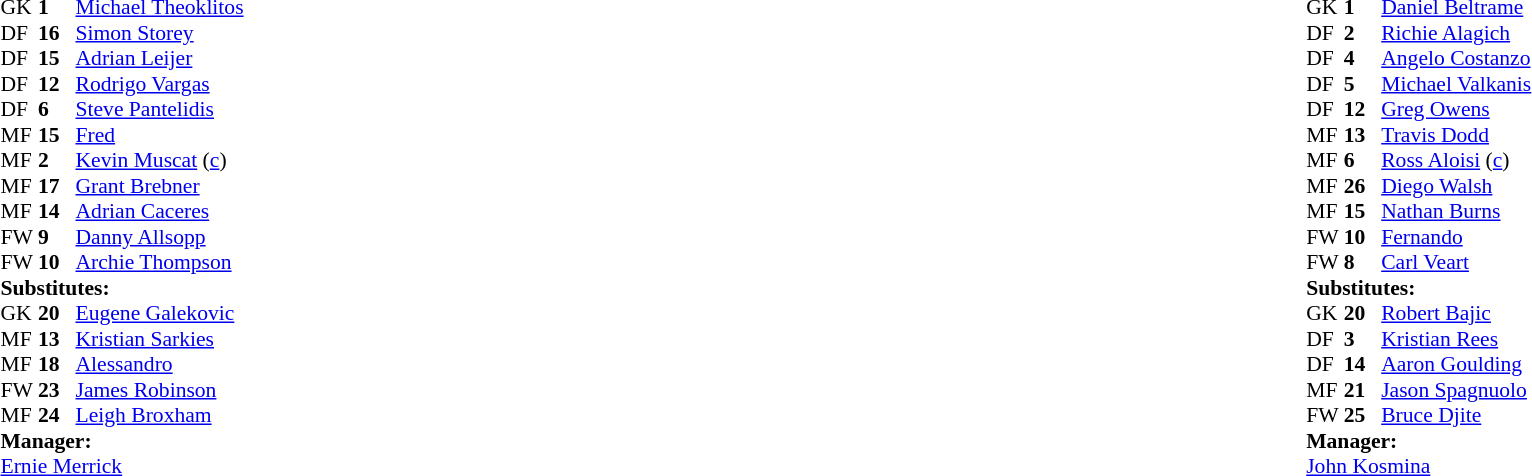<table style="width:100%;">
<tr>
<td style="vertical-align:top; width:50%;"><br><table style="font-size: 90%" cellspacing="0" cellpadding="0">
<tr>
<th width="25"></th>
<th width="25"></th>
</tr>
<tr>
<td>GK</td>
<td><strong>1</strong></td>
<td> <a href='#'>Michael Theoklitos</a></td>
</tr>
<tr>
<td>DF</td>
<td><strong>16</strong></td>
<td> <a href='#'>Simon Storey</a></td>
</tr>
<tr>
<td>DF</td>
<td><strong>15</strong></td>
<td> <a href='#'>Adrian Leijer</a></td>
</tr>
<tr>
<td>DF</td>
<td><strong>12</strong></td>
<td> <a href='#'>Rodrigo Vargas</a></td>
</tr>
<tr>
<td>DF</td>
<td><strong>6</strong></td>
<td> <a href='#'>Steve Pantelidis</a></td>
</tr>
<tr>
<td>MF</td>
<td><strong>15</strong></td>
<td> <a href='#'>Fred</a></td>
</tr>
<tr>
<td>MF</td>
<td><strong>2</strong></td>
<td> <a href='#'>Kevin Muscat</a> (<a href='#'>c</a>)</td>
</tr>
<tr>
<td>MF</td>
<td><strong>17</strong></td>
<td> <a href='#'>Grant Brebner</a></td>
<td></td>
<td></td>
</tr>
<tr>
<td>MF</td>
<td><strong>14</strong></td>
<td> <a href='#'>Adrian Caceres</a></td>
<td></td>
<td></td>
</tr>
<tr>
<td>FW</td>
<td><strong>9</strong></td>
<td> <a href='#'>Danny Allsopp</a></td>
</tr>
<tr>
<td>FW</td>
<td><strong>10</strong></td>
<td> <a href='#'>Archie Thompson</a></td>
<td></td>
<td></td>
</tr>
<tr>
<td colspan=3><strong>Substitutes:</strong></td>
</tr>
<tr>
<td>GK</td>
<td><strong>20</strong></td>
<td> <a href='#'>Eugene Galekovic</a></td>
</tr>
<tr>
<td>MF</td>
<td><strong>13</strong></td>
<td> <a href='#'>Kristian Sarkies</a></td>
<td></td>
<td></td>
</tr>
<tr>
<td>MF</td>
<td><strong>18</strong></td>
<td> <a href='#'>Alessandro</a></td>
</tr>
<tr>
<td>FW</td>
<td><strong>23</strong></td>
<td> <a href='#'>James Robinson</a></td>
<td></td>
<td></td>
</tr>
<tr>
<td>MF</td>
<td><strong>24</strong></td>
<td> <a href='#'>Leigh Broxham</a></td>
<td></td>
<td></td>
</tr>
<tr>
<td colspan=3><strong>Manager:</strong></td>
</tr>
<tr>
<td colspan=4> <a href='#'>Ernie Merrick</a></td>
</tr>
</table>
</td>
<td></td>
<td style="vertical-align:top; width:50%;"><br><table cellspacing="0" cellpadding="0" style="font-size:90%; margin:auto;">
<tr>
<th width=25></th>
<th width=25></th>
</tr>
<tr>
<td>GK</td>
<td><strong>1</strong></td>
<td> <a href='#'>Daniel Beltrame</a></td>
</tr>
<tr>
<td>DF</td>
<td><strong>2</strong></td>
<td> <a href='#'>Richie Alagich</a></td>
<td></td>
<td></td>
</tr>
<tr>
<td>DF</td>
<td><strong>4</strong></td>
<td> <a href='#'>Angelo Costanzo</a></td>
<td></td>
</tr>
<tr>
<td>DF</td>
<td><strong>5</strong></td>
<td> <a href='#'>Michael Valkanis</a></td>
<td></td>
</tr>
<tr>
<td>DF</td>
<td><strong>12</strong></td>
<td> <a href='#'>Greg Owens</a></td>
<td></td>
<td></td>
</tr>
<tr>
<td>MF</td>
<td><strong>13</strong></td>
<td> <a href='#'>Travis Dodd</a></td>
</tr>
<tr>
<td>MF</td>
<td><strong>6</strong></td>
<td> <a href='#'>Ross Aloisi</a> (<a href='#'>c</a>)</td>
<td></td>
</tr>
<tr>
<td>MF</td>
<td><strong>26</strong></td>
<td> <a href='#'>Diego Walsh</a></td>
</tr>
<tr>
<td>MF</td>
<td><strong>15</strong></td>
<td> <a href='#'>Nathan Burns</a></td>
</tr>
<tr>
<td>FW</td>
<td><strong>10</strong></td>
<td> <a href='#'>Fernando</a></td>
<td></td>
<td></td>
</tr>
<tr>
<td>FW</td>
<td><strong>8</strong></td>
<td> <a href='#'>Carl Veart</a></td>
<td></td>
</tr>
<tr>
<td colspan=3><strong>Substitutes:</strong></td>
</tr>
<tr>
<td>GK</td>
<td><strong>20</strong></td>
<td> <a href='#'>Robert Bajic</a></td>
</tr>
<tr>
<td>DF</td>
<td><strong>3</strong></td>
<td> <a href='#'>Kristian Rees</a></td>
<td></td>
</tr>
<tr>
<td>DF</td>
<td><strong>14</strong></td>
<td> <a href='#'>Aaron Goulding</a></td>
<td></td>
<td></td>
</tr>
<tr>
<td>MF</td>
<td><strong>21</strong></td>
<td> <a href='#'>Jason Spagnuolo</a></td>
<td></td>
<td></td>
</tr>
<tr>
<td>FW</td>
<td><strong>25</strong></td>
<td> <a href='#'>Bruce Djite</a></td>
<td></td>
<td></td>
</tr>
<tr>
<td colspan=3><strong>Manager:</strong></td>
</tr>
<tr>
<td colspan=4> <a href='#'>John Kosmina</a></td>
</tr>
</table>
</td>
</tr>
</table>
